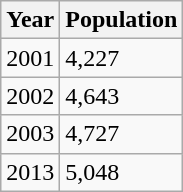<table class="wikitable">
<tr>
<th>Year</th>
<th>Population</th>
</tr>
<tr>
<td>2001</td>
<td>4,227</td>
</tr>
<tr>
<td>2002</td>
<td>4,643</td>
</tr>
<tr>
<td>2003</td>
<td>4,727</td>
</tr>
<tr>
<td>2013</td>
<td>5,048</td>
</tr>
</table>
